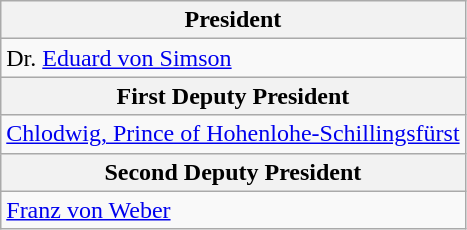<table class="wikitable">
<tr>
<th>President</th>
</tr>
<tr>
<td>Dr. <a href='#'>Eduard von Simson</a></td>
</tr>
<tr>
<th>First Deputy President</th>
</tr>
<tr>
<td><a href='#'>Chlodwig, Prince of Hohenlohe-Schillingsfürst</a></td>
</tr>
<tr>
<th>Second Deputy President</th>
</tr>
<tr>
<td><a href='#'>Franz von Weber</a></td>
</tr>
</table>
